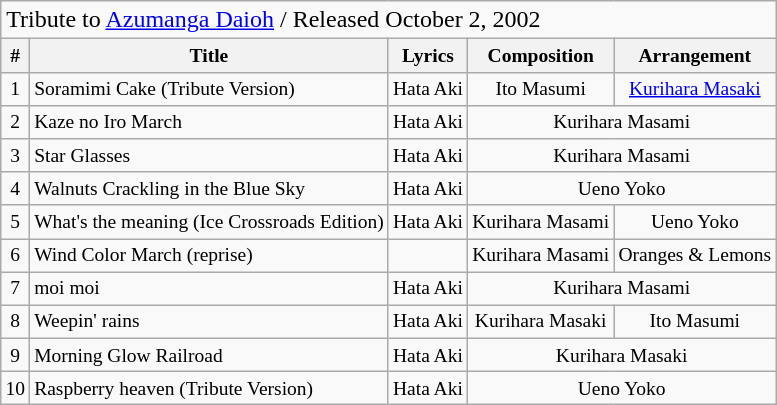<table class="wikitable" style="text-align:center; font-size:small; white-space:nowrap">
<tr>
<td colspan="5" style="text-align:left; font-size:medium">Tribute to <a href='#'>Azumanga Daioh</a> / Released October 2, 2002</td>
</tr>
<tr>
<th>#</th>
<th>Title</th>
<th>Lyrics</th>
<th>Composition</th>
<th>Arrangement</th>
</tr>
<tr>
<td>1</td>
<td style="text-align:left">Soramimi Cake (Tribute Version)</td>
<td>Hata Aki</td>
<td>Ito Masumi</td>
<td><a href='#'>Kurihara Masaki</a></td>
</tr>
<tr>
<td>2</td>
<td style="text-align:left">Kaze no Iro March</td>
<td>Hata Aki</td>
<td colspan="2">Kurihara Masami</td>
</tr>
<tr>
<td>3</td>
<td style="text-align:left">Star Glasses</td>
<td>Hata Aki</td>
<td colspan="2">Kurihara Masami</td>
</tr>
<tr>
<td>4</td>
<td style="text-align:left">Walnuts Crackling in the Blue Sky</td>
<td>Hata Aki</td>
<td colspan="2">Ueno Yoko</td>
</tr>
<tr>
<td>5</td>
<td style="text-align:left">What's the meaning (Ice Crossroads Edition)</td>
<td>Hata Aki</td>
<td>Kurihara Masami</td>
<td>Ueno Yoko</td>
</tr>
<tr>
<td>6</td>
<td style="text-align:left">Wind Color March (reprise)</td>
<td></td>
<td>Kurihara Masami</td>
<td>Oranges & Lemons</td>
</tr>
<tr>
<td>7</td>
<td style="text-align:left">moi moi</td>
<td>Hata Aki</td>
<td colspan="2">Kurihara Masami</td>
</tr>
<tr>
<td>8</td>
<td style="text-align:left">Weepin' rains</td>
<td>Hata Aki</td>
<td>Kurihara Masaki</td>
<td>Ito Masumi</td>
</tr>
<tr>
<td>9</td>
<td style="text-align:left">Morning Glow Railroad</td>
<td>Hata Aki</td>
<td colspan="2">Kurihara Masaki</td>
</tr>
<tr>
<td>10</td>
<td style="text-align:left">Raspberry heaven (Tribute Version)</td>
<td>Hata Aki</td>
<td colspan="2">Ueno Yoko</td>
</tr>
</table>
